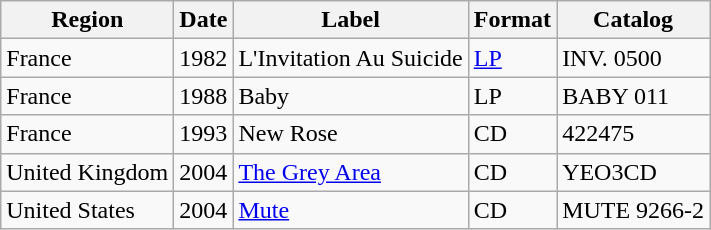<table class="wikitable">
<tr>
<th>Region</th>
<th>Date</th>
<th>Label</th>
<th>Format</th>
<th>Catalog</th>
</tr>
<tr>
<td>France</td>
<td>1982</td>
<td>L'Invitation Au Suicide</td>
<td><a href='#'>LP</a></td>
<td>INV. 0500</td>
</tr>
<tr>
<td>France</td>
<td>1988</td>
<td>Baby</td>
<td>LP</td>
<td>BABY 011</td>
</tr>
<tr>
<td>France</td>
<td>1993</td>
<td>New Rose</td>
<td>CD</td>
<td>422475</td>
</tr>
<tr>
<td>United Kingdom</td>
<td>2004</td>
<td><a href='#'>The Grey Area</a></td>
<td>CD</td>
<td>YEO3CD</td>
</tr>
<tr>
<td>United States</td>
<td>2004</td>
<td><a href='#'>Mute</a></td>
<td>CD</td>
<td>MUTE 9266-2</td>
</tr>
</table>
